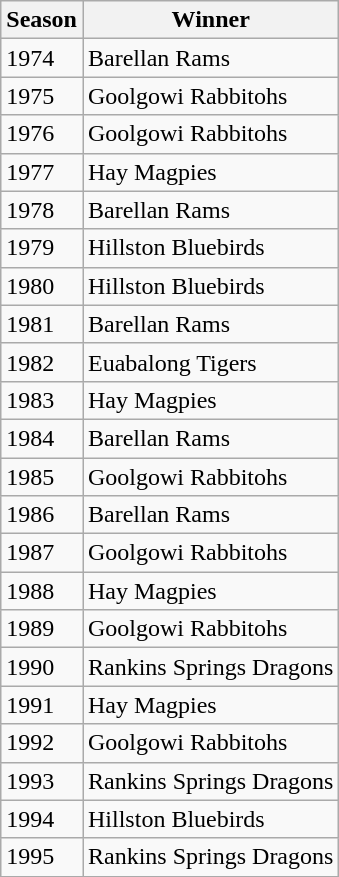<table class="wikitable sortable">
<tr>
<th>Season</th>
<th>Winner</th>
</tr>
<tr>
<td>1974</td>
<td> Barellan Rams</td>
</tr>
<tr>
<td>1975</td>
<td> Goolgowi Rabbitohs</td>
</tr>
<tr>
<td>1976</td>
<td> Goolgowi Rabbitohs</td>
</tr>
<tr>
<td>1977</td>
<td> Hay Magpies</td>
</tr>
<tr>
<td>1978</td>
<td> Barellan Rams</td>
</tr>
<tr>
<td>1979</td>
<td> Hillston Bluebirds</td>
</tr>
<tr>
<td>1980</td>
<td> Hillston Bluebirds</td>
</tr>
<tr>
<td>1981</td>
<td> Barellan Rams</td>
</tr>
<tr>
<td>1982</td>
<td> Euabalong Tigers</td>
</tr>
<tr>
<td>1983</td>
<td> Hay Magpies</td>
</tr>
<tr>
<td>1984</td>
<td> Barellan Rams</td>
</tr>
<tr>
<td>1985</td>
<td> Goolgowi Rabbitohs</td>
</tr>
<tr>
<td>1986</td>
<td> Barellan Rams</td>
</tr>
<tr>
<td>1987</td>
<td> Goolgowi Rabbitohs</td>
</tr>
<tr>
<td>1988</td>
<td> Hay Magpies</td>
</tr>
<tr>
<td>1989</td>
<td> Goolgowi Rabbitohs</td>
</tr>
<tr>
<td>1990</td>
<td> Rankins Springs Dragons</td>
</tr>
<tr>
<td>1991</td>
<td> Hay Magpies</td>
</tr>
<tr>
<td>1992</td>
<td> Goolgowi Rabbitohs</td>
</tr>
<tr>
<td>1993</td>
<td> Rankins Springs Dragons</td>
</tr>
<tr>
<td>1994</td>
<td> Hillston Bluebirds</td>
</tr>
<tr>
<td>1995</td>
<td> Rankins Springs Dragons</td>
</tr>
</table>
